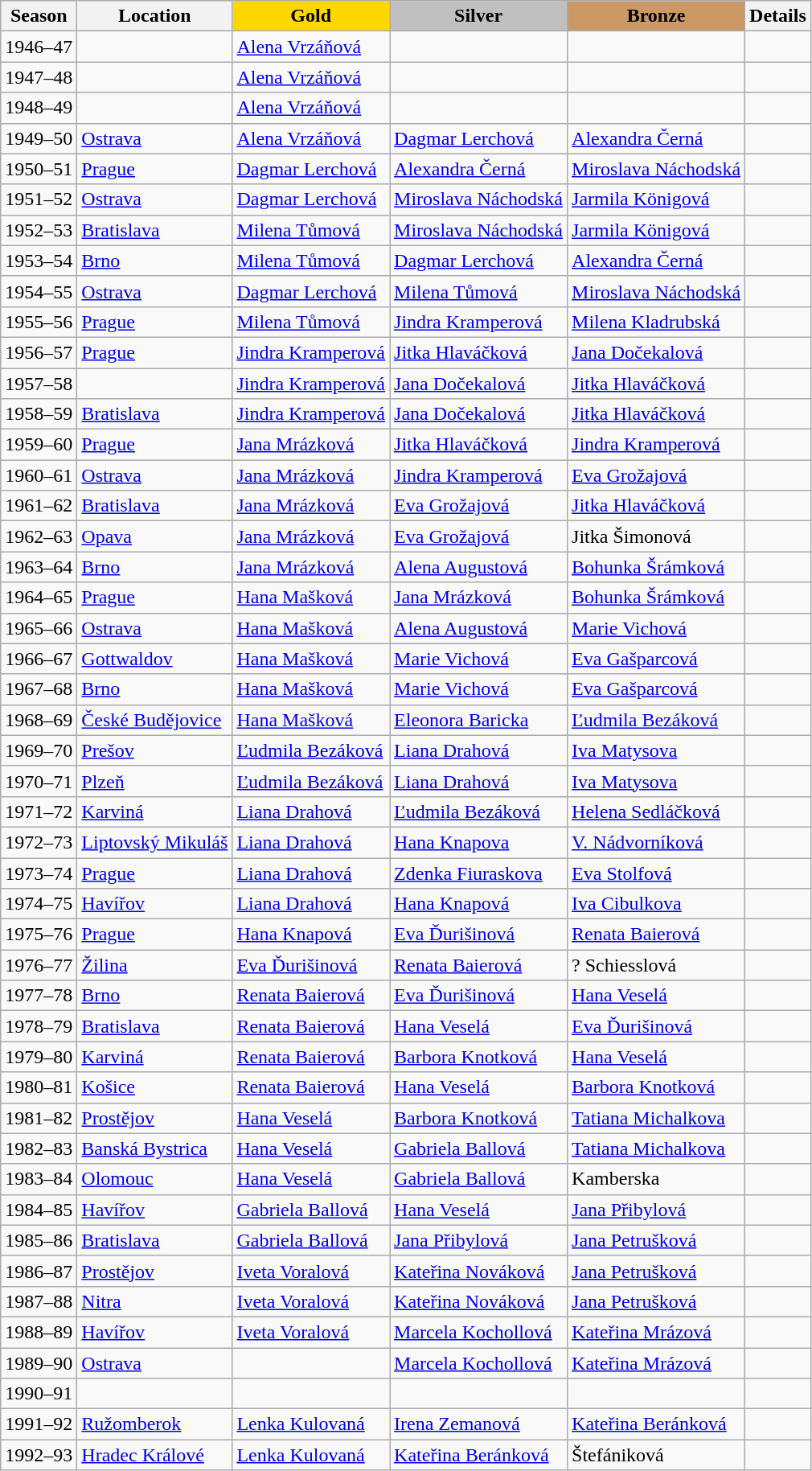<table class="wikitable">
<tr>
<th>Season</th>
<th>Location</th>
<td align=center bgcolor=gold><strong>Gold</strong></td>
<td align=center bgcolor=silver><strong>Silver</strong></td>
<td align=center bgcolor=cc9966><strong>Bronze</strong></td>
<th>Details</th>
</tr>
<tr>
<td>1946–47</td>
<td></td>
<td><a href='#'>Alena Vrzáňová</a></td>
<td></td>
<td></td>
<td></td>
</tr>
<tr>
<td>1947–48</td>
<td></td>
<td><a href='#'>Alena Vrzáňová</a></td>
<td></td>
<td></td>
<td></td>
</tr>
<tr>
<td>1948–49</td>
<td></td>
<td><a href='#'>Alena Vrzáňová</a></td>
<td></td>
<td></td>
<td></td>
</tr>
<tr>
<td>1949–50</td>
<td><a href='#'>Ostrava</a></td>
<td><a href='#'>Alena Vrzáňová</a></td>
<td><a href='#'>Dagmar Lerchová</a></td>
<td><a href='#'>Alexandra Černá</a></td>
<td></td>
</tr>
<tr>
<td>1950–51</td>
<td><a href='#'>Prague</a></td>
<td><a href='#'>Dagmar Lerchová</a></td>
<td><a href='#'>Alexandra Černá</a></td>
<td><a href='#'>Miroslava Náchodská</a></td>
<td></td>
</tr>
<tr>
<td>1951–52</td>
<td><a href='#'>Ostrava</a></td>
<td><a href='#'>Dagmar Lerchová</a></td>
<td><a href='#'>Miroslava Náchodská</a></td>
<td><a href='#'>Jarmila Königová</a></td>
<td></td>
</tr>
<tr>
<td>1952–53</td>
<td><a href='#'>Bratislava</a></td>
<td><a href='#'>Milena Tůmová</a></td>
<td><a href='#'>Miroslava Náchodská</a></td>
<td><a href='#'>Jarmila Königová</a></td>
<td></td>
</tr>
<tr>
<td>1953–54</td>
<td><a href='#'>Brno</a></td>
<td><a href='#'>Milena Tůmová</a></td>
<td><a href='#'>Dagmar Lerchová</a></td>
<td><a href='#'>Alexandra Černá</a></td>
<td></td>
</tr>
<tr>
<td>1954–55</td>
<td><a href='#'>Ostrava</a></td>
<td><a href='#'>Dagmar Lerchová</a></td>
<td><a href='#'>Milena Tůmová</a></td>
<td><a href='#'>Miroslava Náchodská</a></td>
<td></td>
</tr>
<tr>
<td>1955–56</td>
<td><a href='#'>Prague</a></td>
<td><a href='#'>Milena Tůmová</a></td>
<td><a href='#'>Jindra Kramperová</a></td>
<td><a href='#'>Milena Kladrubská</a></td>
<td></td>
</tr>
<tr>
<td>1956–57</td>
<td><a href='#'>Prague</a></td>
<td><a href='#'>Jindra Kramperová</a></td>
<td><a href='#'>Jitka Hlaváčková</a></td>
<td><a href='#'>Jana Dočekalová</a></td>
<td></td>
</tr>
<tr>
<td>1957–58</td>
<td></td>
<td><a href='#'>Jindra Kramperová</a></td>
<td><a href='#'>Jana Dočekalová</a></td>
<td><a href='#'>Jitka Hlaváčková</a></td>
<td></td>
</tr>
<tr>
<td>1958–59</td>
<td><a href='#'>Bratislava</a></td>
<td><a href='#'>Jindra Kramperová</a></td>
<td><a href='#'>Jana Dočekalová</a></td>
<td><a href='#'>Jitka Hlaváčková</a></td>
<td></td>
</tr>
<tr>
<td>1959–60</td>
<td><a href='#'>Prague</a></td>
<td><a href='#'>Jana Mrázková</a></td>
<td><a href='#'>Jitka Hlaváčková</a></td>
<td><a href='#'>Jindra Kramperová</a></td>
<td></td>
</tr>
<tr>
<td>1960–61</td>
<td><a href='#'>Ostrava</a></td>
<td><a href='#'>Jana Mrázková</a></td>
<td><a href='#'>Jindra Kramperová</a></td>
<td><a href='#'>Eva Grožajová</a></td>
<td></td>
</tr>
<tr>
<td>1961–62</td>
<td><a href='#'>Bratislava</a></td>
<td><a href='#'>Jana Mrázková</a></td>
<td><a href='#'>Eva Grožajová</a></td>
<td><a href='#'>Jitka Hlaváčková</a></td>
<td></td>
</tr>
<tr>
<td>1962–63</td>
<td><a href='#'>Opava</a></td>
<td><a href='#'>Jana Mrázková</a></td>
<td><a href='#'>Eva Grožajová</a></td>
<td>Jitka Šimonová</td>
<td></td>
</tr>
<tr>
<td>1963–64</td>
<td><a href='#'>Brno</a></td>
<td><a href='#'>Jana Mrázková</a></td>
<td><a href='#'>Alena Augustová</a></td>
<td><a href='#'>Bohunka Šrámková</a></td>
<td></td>
</tr>
<tr>
<td>1964–65</td>
<td><a href='#'>Prague</a></td>
<td><a href='#'>Hana Mašková</a></td>
<td><a href='#'>Jana Mrázková</a></td>
<td><a href='#'>Bohunka Šrámková</a></td>
<td></td>
</tr>
<tr>
<td>1965–66</td>
<td><a href='#'>Ostrava</a></td>
<td><a href='#'>Hana Mašková</a> </td>
<td><a href='#'>Alena Augustová</a></td>
<td><a href='#'>Marie Vichová</a></td>
<td></td>
</tr>
<tr>
<td>1966–67</td>
<td><a href='#'>Gottwaldov</a></td>
<td><a href='#'>Hana Mašková</a></td>
<td><a href='#'>Marie Vichová</a></td>
<td><a href='#'>Eva Gašparcová</a></td>
<td></td>
</tr>
<tr>
<td>1967–68</td>
<td><a href='#'>Brno</a></td>
<td><a href='#'>Hana Mašková</a></td>
<td><a href='#'>Marie Vichová</a></td>
<td><a href='#'>Eva Gašparcová</a></td>
<td></td>
</tr>
<tr>
<td>1968–69</td>
<td><a href='#'>České Budějovice</a></td>
<td><a href='#'>Hana Mašková</a></td>
<td><a href='#'>Eleonora Baricka</a></td>
<td><a href='#'>Ľudmila Bezáková</a></td>
<td></td>
</tr>
<tr>
<td>1969–70</td>
<td><a href='#'>Prešov</a></td>
<td><a href='#'>Ľudmila Bezáková</a></td>
<td><a href='#'>Liana Drahová</a></td>
<td><a href='#'>Iva Matysova</a></td>
<td></td>
</tr>
<tr>
<td>1970–71</td>
<td><a href='#'>Plzeň</a></td>
<td><a href='#'>Ľudmila Bezáková</a></td>
<td><a href='#'>Liana Drahová</a></td>
<td><a href='#'>Iva Matysova</a></td>
<td></td>
</tr>
<tr>
<td>1971–72</td>
<td><a href='#'>Karviná</a></td>
<td><a href='#'>Liana Drahová</a></td>
<td><a href='#'>Ľudmila Bezáková</a></td>
<td><a href='#'>Helena Sedláčková</a></td>
<td></td>
</tr>
<tr>
<td>1972–73</td>
<td><a href='#'>Liptovský Mikuláš</a></td>
<td><a href='#'>Liana Drahová</a></td>
<td><a href='#'>Hana Knapova</a></td>
<td><a href='#'>V. Nádvorníková</a></td>
<td></td>
</tr>
<tr>
<td>1973–74</td>
<td><a href='#'>Prague</a></td>
<td><a href='#'>Liana Drahová</a></td>
<td><a href='#'>Zdenka Fiuraskova</a></td>
<td><a href='#'>Eva Stolfová</a></td>
<td></td>
</tr>
<tr>
<td>1974–75</td>
<td><a href='#'>Havířov</a></td>
<td><a href='#'>Liana Drahová</a></td>
<td><a href='#'>Hana Knapová</a></td>
<td><a href='#'>Iva Cibulkova</a></td>
<td></td>
</tr>
<tr>
<td>1975–76</td>
<td><a href='#'>Prague</a></td>
<td><a href='#'>Hana Knapová</a></td>
<td><a href='#'>Eva Ďurišinová</a></td>
<td><a href='#'>Renata Baierová</a></td>
<td></td>
</tr>
<tr>
<td>1976–77</td>
<td><a href='#'>Žilina</a></td>
<td><a href='#'>Eva Ďurišinová</a></td>
<td><a href='#'>Renata Baierová</a></td>
<td>? Schiesslová</td>
<td></td>
</tr>
<tr>
<td>1977–78</td>
<td><a href='#'>Brno</a></td>
<td><a href='#'>Renata Baierová</a></td>
<td><a href='#'>Eva Ďurišinová</a></td>
<td><a href='#'>Hana Veselá</a></td>
<td></td>
</tr>
<tr>
<td>1978–79</td>
<td><a href='#'>Bratislava</a></td>
<td><a href='#'>Renata Baierová</a></td>
<td><a href='#'>Hana Veselá</a></td>
<td><a href='#'>Eva Ďurišinová</a></td>
<td></td>
</tr>
<tr>
<td>1979–80</td>
<td><a href='#'>Karviná</a></td>
<td><a href='#'>Renata Baierová</a></td>
<td><a href='#'>Barbora Knotková</a></td>
<td><a href='#'>Hana Veselá</a></td>
<td></td>
</tr>
<tr>
<td>1980–81</td>
<td><a href='#'>Košice</a></td>
<td><a href='#'>Renata Baierová</a></td>
<td><a href='#'>Hana Veselá</a></td>
<td><a href='#'>Barbora Knotková</a></td>
<td></td>
</tr>
<tr>
<td>1981–82</td>
<td><a href='#'>Prostějov</a></td>
<td><a href='#'>Hana Veselá</a></td>
<td><a href='#'>Barbora Knotková</a></td>
<td><a href='#'>Tatiana Michalkova</a></td>
<td></td>
</tr>
<tr>
<td>1982–83</td>
<td><a href='#'>Banská Bystrica</a></td>
<td><a href='#'>Hana Veselá</a></td>
<td><a href='#'>Gabriela Ballová</a></td>
<td><a href='#'>Tatiana Michalkova</a></td>
<td></td>
</tr>
<tr>
<td>1983–84</td>
<td><a href='#'>Olomouc</a></td>
<td><a href='#'>Hana Veselá</a></td>
<td><a href='#'>Gabriela Ballová</a></td>
<td>Kamberska</td>
<td></td>
</tr>
<tr>
<td>1984–85</td>
<td><a href='#'>Havířov</a></td>
<td><a href='#'>Gabriela Ballová</a></td>
<td><a href='#'>Hana Veselá</a></td>
<td><a href='#'>Jana Přibylová</a></td>
<td></td>
</tr>
<tr>
<td>1985–86</td>
<td><a href='#'>Bratislava</a></td>
<td><a href='#'>Gabriela Ballová</a></td>
<td><a href='#'>Jana Přibylová</a></td>
<td><a href='#'>Jana Petrušková</a></td>
<td></td>
</tr>
<tr>
<td>1986–87</td>
<td><a href='#'>Prostějov</a></td>
<td><a href='#'>Iveta Voralová</a></td>
<td><a href='#'>Kateřina Nováková</a></td>
<td><a href='#'>Jana Petrušková</a></td>
<td></td>
</tr>
<tr>
<td>1987–88</td>
<td><a href='#'>Nitra</a></td>
<td><a href='#'>Iveta Voralová</a></td>
<td><a href='#'>Kateřina Nováková</a></td>
<td><a href='#'>Jana Petrušková</a></td>
<td></td>
</tr>
<tr>
<td>1988–89</td>
<td><a href='#'>Havířov</a></td>
<td><a href='#'>Iveta Voralová</a></td>
<td><a href='#'>Marcela Kochollová</a></td>
<td><a href='#'>Kateřina Mrázová</a></td>
<td></td>
</tr>
<tr>
<td>1989–90</td>
<td><a href='#'>Ostrava</a></td>
<td></td>
<td><a href='#'>Marcela Kochollová</a></td>
<td><a href='#'>Kateřina Mrázová</a></td>
<td></td>
</tr>
<tr>
<td>1990–91</td>
<td></td>
<td></td>
<td></td>
<td></td>
<td></td>
</tr>
<tr>
<td>1991–92</td>
<td><a href='#'>Ružomberok</a></td>
<td><a href='#'>Lenka Kulovaná</a></td>
<td><a href='#'>Irena Zemanová</a></td>
<td><a href='#'>Kateřina Beránková</a></td>
<td></td>
</tr>
<tr>
<td>1992–93</td>
<td><a href='#'>Hradec Králové</a></td>
<td><a href='#'>Lenka Kulovaná</a></td>
<td><a href='#'>Kateřina Beránková</a></td>
<td>Štefániková</td>
<td></td>
</tr>
</table>
